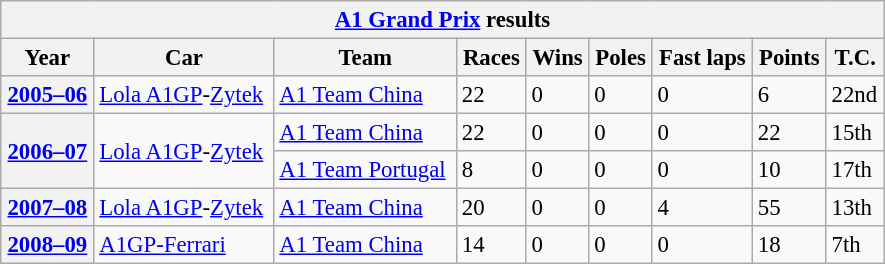<table class="wikitable collapsible" style="font-size:95%; width:590px">
<tr>
<th colspan=9><a href='#'>A1 Grand Prix</a> results</th>
</tr>
<tr>
<th>Year</th>
<th>Car</th>
<th>Team</th>
<th>Races</th>
<th>Wins</th>
<th>Poles</th>
<th>Fast laps</th>
<th>Points</th>
<th>T.C.</th>
</tr>
<tr>
<th><strong><a href='#'>2005–06</a></strong></th>
<td><a href='#'>Lola A1GP</a>-<a href='#'>Zytek</a></td>
<td> <a href='#'>A1 Team China</a></td>
<td>22</td>
<td>0</td>
<td>0</td>
<td>0</td>
<td>6</td>
<td>22nd</td>
</tr>
<tr>
<th rowspan=2><strong><a href='#'>2006–07</a></strong></th>
<td rowspan=2><a href='#'>Lola A1GP</a>-<a href='#'>Zytek</a></td>
<td> <a href='#'>A1 Team China</a></td>
<td>22</td>
<td>0</td>
<td>0</td>
<td>0</td>
<td>22</td>
<td>15th</td>
</tr>
<tr>
<td> <a href='#'>A1 Team Portugal</a></td>
<td>8</td>
<td>0</td>
<td>0</td>
<td>0</td>
<td>10</td>
<td>17th</td>
</tr>
<tr>
<th><strong><a href='#'>2007–08</a></strong></th>
<td><a href='#'>Lola A1GP</a>-<a href='#'>Zytek</a></td>
<td> <a href='#'>A1 Team China</a></td>
<td>20</td>
<td>0</td>
<td>0</td>
<td>4</td>
<td>55</td>
<td>13th</td>
</tr>
<tr>
<th><strong><a href='#'>2008–09</a></strong></th>
<td><a href='#'>A1GP-Ferrari</a></td>
<td> <a href='#'>A1 Team China</a></td>
<td>14</td>
<td>0</td>
<td>0</td>
<td>0</td>
<td>18</td>
<td>7th</td>
</tr>
</table>
